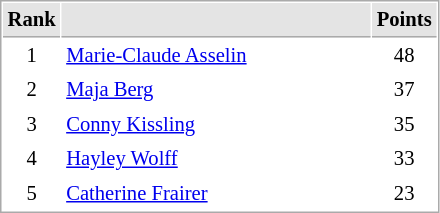<table cellspacing="1" cellpadding="3" style="border:1px solid #AAAAAA;font-size:86%">
<tr bgcolor="#E4E4E4">
<th style="border-bottom:1px solid #AAAAAA" width=10>Rank</th>
<th style="border-bottom:1px solid #AAAAAA" width=200></th>
<th style="border-bottom:1px solid #AAAAAA" width=20>Points</th>
</tr>
<tr>
<td align="center">1</td>
<td> <a href='#'>Marie-Claude Asselin</a></td>
<td align=center>48</td>
</tr>
<tr>
<td align="center">2</td>
<td> <a href='#'>Maja Berg</a></td>
<td align=center>37</td>
</tr>
<tr>
<td align="center">3</td>
<td> <a href='#'>Conny Kissling</a></td>
<td align=center>35</td>
</tr>
<tr>
<td align="center">4</td>
<td> <a href='#'>Hayley Wolff</a></td>
<td align=center>33</td>
</tr>
<tr>
<td align="center">5</td>
<td> <a href='#'>Catherine Frairer</a></td>
<td align=center>23</td>
</tr>
</table>
